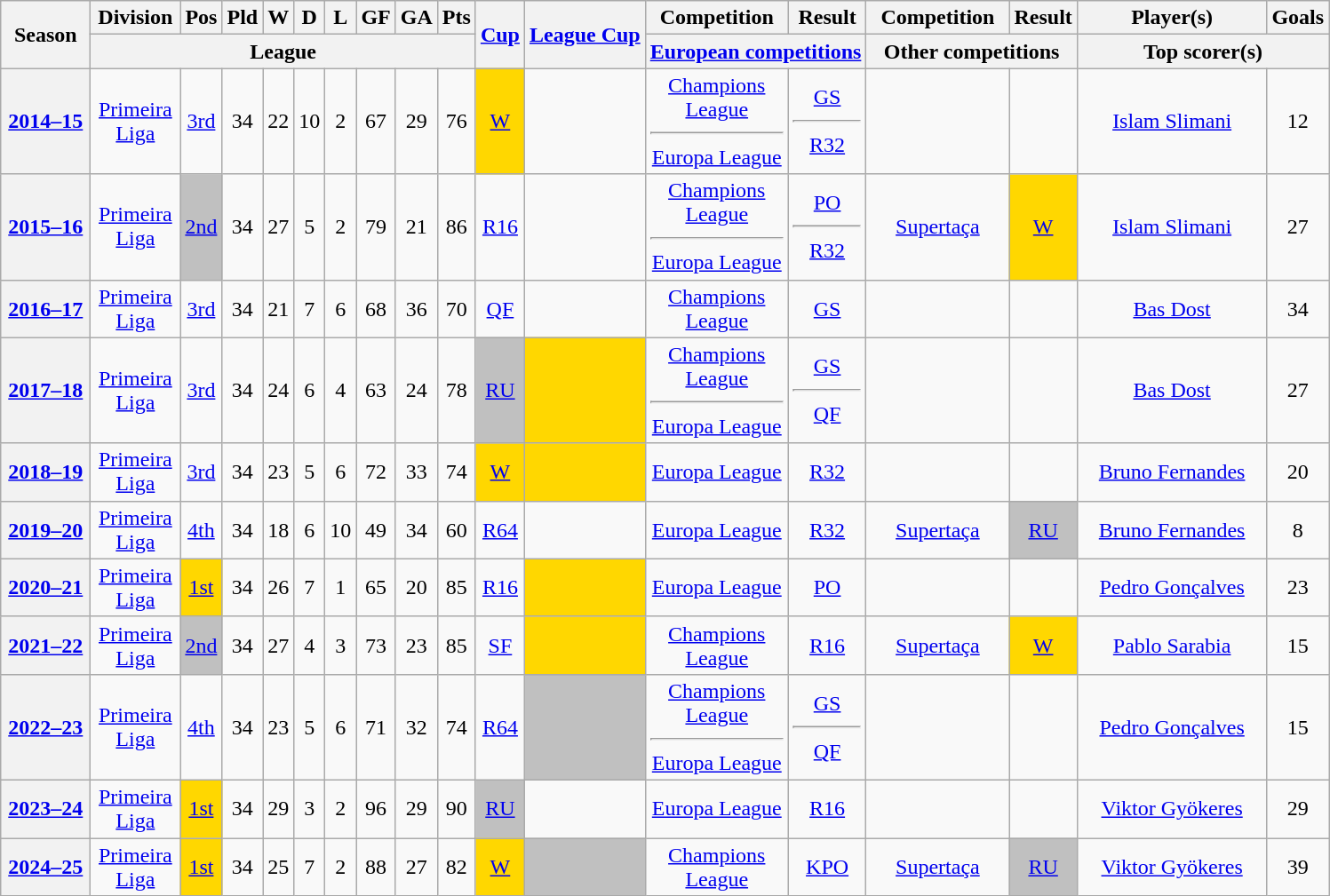<table class="wikitable plainrowheaders" style="text-align:center">
<tr>
<th scope="col" rowspan="2" width=60px>Season</th>
<th width=60px>Division</th>
<th>Pos</th>
<th>Pld</th>
<th>W</th>
<th>D</th>
<th>L</th>
<th>GF</th>
<th>GA</th>
<th>Pts</th>
<th scope="col" rowspan="2"><a href='#'>Cup</a></th>
<th scope="col" rowspan="2"><a href='#'>League Cup</a></th>
<th width=100px>Competition</th>
<th>Result</th>
<th width=100px>Competition</th>
<th>Result</th>
<th width=135px>Player(s)</th>
<th>Goals</th>
</tr>
<tr class="unsortable">
<th colspan="9">League</th>
<th colspan="2"><a href='#'>European competitions</a></th>
<th colspan="2">Other competitions</th>
<th colspan="2">Top scorer(s)</th>
</tr>
<tr>
<th scope="row" style="text-align:center"><a href='#'>2014–15</a></th>
<td><a href='#'>Primeira Liga</a></td>
<td><a href='#'>3rd</a></td>
<td>34</td>
<td>22</td>
<td>10</td>
<td>2</td>
<td>67</td>
<td>29</td>
<td>76</td>
<td style="background:gold;"><a href='#'>W</a></td>
<td></td>
<td><div><a href='#'>Champions League</a></div><hr><div><a href='#'>Europa League</a></div></td>
<td><div><a href='#'>GS</a></div><hr><div><a href='#'>R32</a></div></td>
<td></td>
<td></td>
<td><a href='#'>Islam Slimani</a></td>
<td>12</td>
</tr>
<tr>
<th scope="row" style="text-align:center"><a href='#'>2015–16</a></th>
<td><a href='#'>Primeira Liga</a></td>
<td style="background:silver;"><a href='#'>2nd</a></td>
<td>34</td>
<td>27</td>
<td>5</td>
<td>2</td>
<td>79</td>
<td>21</td>
<td>86</td>
<td><a href='#'>R16</a></td>
<td></td>
<td><div><a href='#'>Champions League</a></div><hr><div><a href='#'>Europa League</a></div></td>
<td><div><a href='#'>PO</a></div><hr><div><a href='#'>R32</a></div></td>
<td><a href='#'>Supertaça</a></td>
<td style="background:gold;"><a href='#'>W</a></td>
<td><a href='#'>Islam Slimani</a></td>
<td>27</td>
</tr>
<tr>
<th scope="row" style="text-align:center"><a href='#'>2016–17</a></th>
<td><a href='#'>Primeira Liga</a></td>
<td><a href='#'>3rd</a></td>
<td>34</td>
<td>21</td>
<td>7</td>
<td>6</td>
<td>68</td>
<td>36</td>
<td>70</td>
<td><a href='#'>QF</a></td>
<td></td>
<td><a href='#'>Champions League</a></td>
<td><a href='#'>GS</a></td>
<td></td>
<td></td>
<td><a href='#'>Bas Dost</a></td>
<td>34</td>
</tr>
<tr>
<th scope="row" style="text-align:center"><a href='#'>2017–18</a></th>
<td><a href='#'>Primeira Liga</a></td>
<td><a href='#'>3rd</a></td>
<td>34</td>
<td>24</td>
<td>6</td>
<td>4</td>
<td>63</td>
<td>24</td>
<td>78</td>
<td style="background:silver;"><a href='#'>RU</a></td>
<td style="background:gold;"></td>
<td><div><a href='#'>Champions League</a></div><hr><div><a href='#'>Europa League</a></div></td>
<td><div><a href='#'>GS</a></div><hr><div><a href='#'>QF</a></div></td>
<td></td>
<td></td>
<td><a href='#'>Bas Dost</a></td>
<td>27</td>
</tr>
<tr>
<th scope="row" style="text-align:center"><a href='#'>2018–19</a></th>
<td><a href='#'>Primeira Liga</a></td>
<td><a href='#'>3rd</a></td>
<td>34</td>
<td>23</td>
<td>5</td>
<td>6</td>
<td>72</td>
<td>33</td>
<td>74</td>
<td style="background:gold;"><a href='#'>W</a></td>
<td style="background:gold;"></td>
<td><a href='#'>Europa League</a></td>
<td><a href='#'>R32</a></td>
<td></td>
<td></td>
<td><a href='#'>Bruno Fernandes</a></td>
<td>20</td>
</tr>
<tr>
<th scope="row" style="text-align:center"><a href='#'>2019–20</a></th>
<td><a href='#'>Primeira Liga</a></td>
<td><a href='#'>4th</a></td>
<td>34</td>
<td>18</td>
<td>6</td>
<td>10</td>
<td>49</td>
<td>34</td>
<td>60</td>
<td><a href='#'>R64</a></td>
<td></td>
<td><a href='#'>Europa League</a></td>
<td><a href='#'>R32</a></td>
<td><a href='#'>Supertaça</a></td>
<td style="background:silver;"><a href='#'>RU</a></td>
<td><a href='#'>Bruno Fernandes</a></td>
<td>8</td>
</tr>
<tr>
<th scope="row" style="text-align:center"><a href='#'>2020–21</a></th>
<td><a href='#'>Primeira Liga</a></td>
<td style="background:gold;"><a href='#'>1st</a></td>
<td>34</td>
<td>26</td>
<td>7</td>
<td>1</td>
<td>65</td>
<td>20</td>
<td>85</td>
<td><a href='#'>R16</a></td>
<td style="background:gold;"></td>
<td><a href='#'>Europa League</a></td>
<td><a href='#'>PO</a></td>
<td></td>
<td></td>
<td><a href='#'>Pedro Gonçalves</a></td>
<td>23</td>
</tr>
<tr>
<th scope="row" style="text-align:center"><a href='#'>2021–22</a></th>
<td><a href='#'>Primeira Liga</a></td>
<td style="background:silver;"><a href='#'>2nd</a></td>
<td>34</td>
<td>27</td>
<td>4</td>
<td>3</td>
<td>73</td>
<td>23</td>
<td>85</td>
<td><a href='#'>SF</a></td>
<td style="background:gold;"></td>
<td><a href='#'>Champions League</a></td>
<td><a href='#'>R16</a></td>
<td><a href='#'>Supertaça</a></td>
<td style="background:gold;"><a href='#'>W</a></td>
<td><a href='#'>Pablo Sarabia</a></td>
<td>15</td>
</tr>
<tr>
<th scope="row" style="text-align:center"><a href='#'>2022–23</a></th>
<td><a href='#'>Primeira Liga</a></td>
<td><a href='#'>4th</a></td>
<td>34</td>
<td>23</td>
<td>5</td>
<td>6</td>
<td>71</td>
<td>32</td>
<td>74</td>
<td><a href='#'>R64</a></td>
<td style="background:silver;"></td>
<td><div><a href='#'>Champions League</a></div><hr><div><a href='#'>Europa League</a></div></td>
<td><div><a href='#'>GS</a></div><hr><div><a href='#'>QF</a></div></td>
<td></td>
<td></td>
<td><a href='#'>Pedro Gonçalves</a></td>
<td>15</td>
</tr>
<tr>
<th scope="row" style="text-align:center"><a href='#'>2023–24</a></th>
<td><a href='#'>Primeira Liga</a></td>
<td style="background:gold;"><a href='#'>1st</a></td>
<td>34</td>
<td>29</td>
<td>3</td>
<td>2</td>
<td>96</td>
<td>29</td>
<td>90</td>
<td style="background:silver;"><a href='#'>RU</a></td>
<td></td>
<td><a href='#'>Europa League</a></td>
<td><a href='#'>R16</a></td>
<td></td>
<td></td>
<td><a href='#'>Viktor Gyökeres</a></td>
<td>29</td>
</tr>
<tr>
<th scope="row" style="text-align:center"><a href='#'>2024–25</a></th>
<td><a href='#'>Primeira Liga</a></td>
<td style="background:gold;"><a href='#'>1st</a></td>
<td>34</td>
<td>25</td>
<td>7</td>
<td>2</td>
<td>88</td>
<td>27</td>
<td>82</td>
<td style="background:gold;"><a href='#'>W</a></td>
<td style="background:silver;"></td>
<td><a href='#'>Champions League</a></td>
<td><a href='#'>KPO</a></td>
<td><a href='#'>Supertaça</a></td>
<td style="background:silver;"><a href='#'>RU</a></td>
<td><a href='#'>Viktor Gyökeres</a></td>
<td>39</td>
</tr>
</table>
